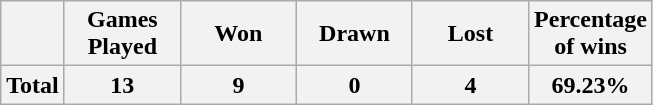<table class="wikitable" style="text-align: center;">
<tr>
<th></th>
<th width="70">Games Played</th>
<th width="70">Won</th>
<th width="70">Drawn</th>
<th width="70">Lost</th>
<th width="70">Percentage of wins</th>
</tr>
<tr>
<th>Total</th>
<th>13</th>
<th>9</th>
<th>0</th>
<th>4</th>
<th>69.23%</th>
</tr>
</table>
